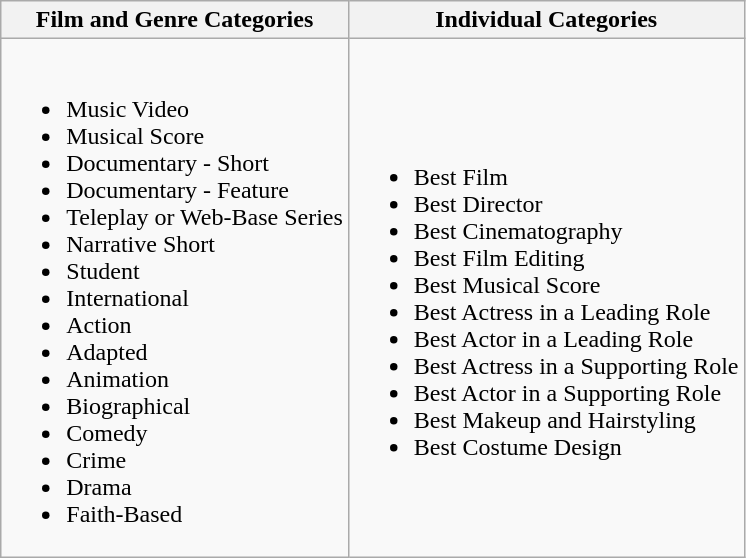<table class="wikitable mw-collapsible">
<tr>
<th>Film and Genre Categories</th>
<th>Individual Categories</th>
</tr>
<tr>
<td><br><ul><li>Music Video</li><li>Musical Score</li><li>Documentary - Short</li><li>Documentary - Feature</li><li>Teleplay or Web-Base Series</li><li>Narrative Short</li><li>Student</li><li>International</li><li>Action</li><li>Adapted</li><li>Animation</li><li>Biographical</li><li>Comedy</li><li>Crime</li><li>Drama</li><li>Faith-Based</li></ul></td>
<td><br><ul><li>Best Film</li><li>Best Director</li><li>Best Cinematography</li><li>Best Film Editing</li><li>Best Musical Score</li><li>Best Actress in a Leading Role</li><li>Best Actor in a Leading Role</li><li>Best Actress in a Supporting Role</li><li>Best Actor in a Supporting Role</li><li>Best Makeup and Hairstyling</li><li>Best Costume Design</li></ul></td>
</tr>
</table>
